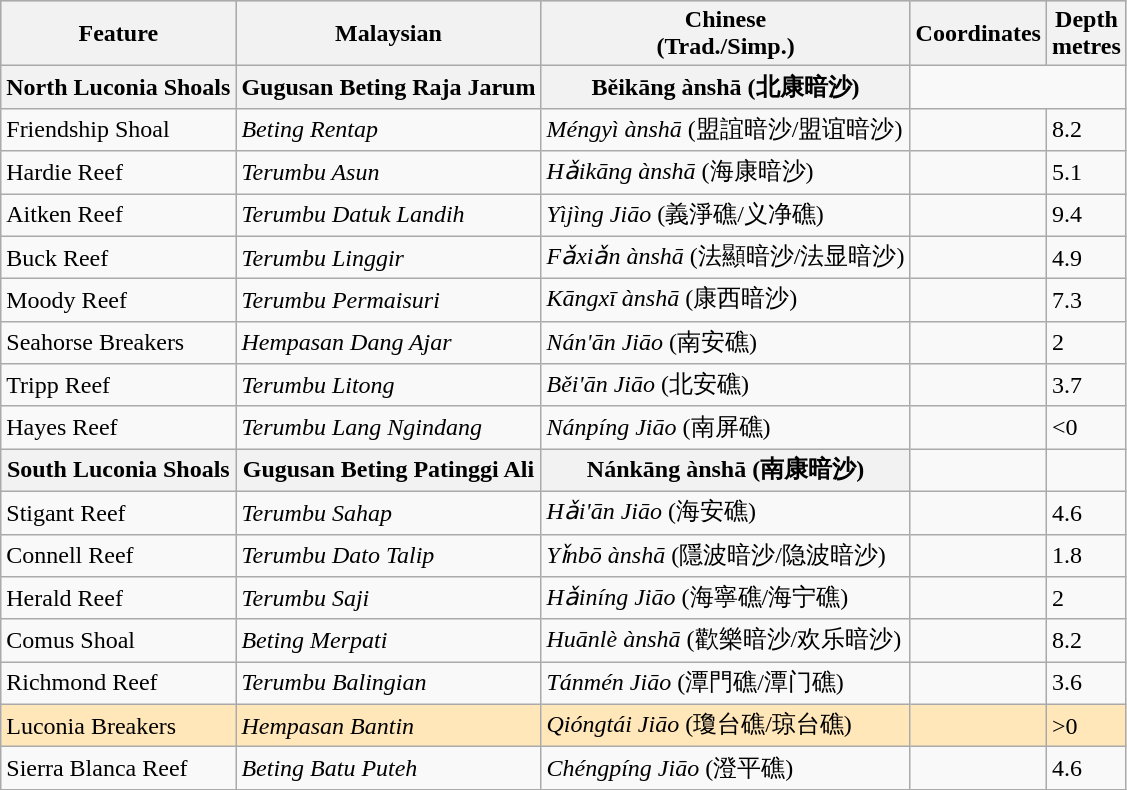<table class="wikitable sortable collapsible">
<tr bgcolor="#CCCCCC">
<th>Feature</th>
<th>Malaysian</th>
<th>Chinese<br>(Trad./Simp.)</th>
<th>Coordinates</th>
<th>Depth<br>metres</th>
</tr>
<tr>
<th>North Luconia Shoals</th>
<th>Gugusan Beting Raja Jarum</th>
<th>Běikāng ànshā (北康暗沙)</th>
</tr>
<tr>
<td>Friendship Shoal</td>
<td><em>Beting Rentap</em></td>
<td><em>Méngyì ànshā</em> (盟誼暗沙/盟谊暗沙)</td>
<td></td>
<td>8.2</td>
</tr>
<tr>
<td>Hardie Reef</td>
<td><em>Terumbu Asun</em></td>
<td><em>Hǎikāng ànshā</em> (海康暗沙)</td>
<td></td>
<td>5.1</td>
</tr>
<tr>
<td>Aitken Reef</td>
<td><em>Terumbu Datuk Landih</em></td>
<td><em>Yìjìng Jiāo</em> (義淨礁/义净礁)</td>
<td></td>
<td>9.4</td>
</tr>
<tr>
<td>Buck Reef</td>
<td><em>Terumbu Linggir</em></td>
<td><em>Fǎxiǎn ànshā</em> (法顯暗沙/法显暗沙)</td>
<td></td>
<td>4.9</td>
</tr>
<tr>
<td>Moody Reef</td>
<td><em>Terumbu Permaisuri</em></td>
<td><em>Kāngxī ànshā</em> (康西暗沙)</td>
<td></td>
<td>7.3</td>
</tr>
<tr>
<td>Seahorse Breakers</td>
<td><em>Hempasan Dang Ajar</em></td>
<td><em>Nán'ān Jiāo</em> (南安礁)</td>
<td></td>
<td>2</td>
</tr>
<tr>
<td>Tripp Reef</td>
<td><em>Terumbu Litong</em></td>
<td><em>Běi'ān Jiāo</em> (北安礁)</td>
<td></td>
<td>3.7</td>
</tr>
<tr>
<td>Hayes Reef</td>
<td><em>Terumbu Lang Ngindang</em></td>
<td><em>Nánpíng Jiāo</em> (南屏礁)</td>
<td></td>
<td><0</td>
</tr>
<tr>
<th>South Luconia Shoals</th>
<th>Gugusan Beting Patinggi Ali</th>
<th>Nánkāng ànshā (南康暗沙)</th>
<td></td>
</tr>
<tr>
<td>Stigant Reef</td>
<td><em>Terumbu Sahap</em></td>
<td><em>Hǎi'ān Jiāo</em> (海安礁)</td>
<td></td>
<td>4.6</td>
</tr>
<tr>
<td>Connell Reef</td>
<td><em>Terumbu Dato Talip</em></td>
<td><em>Yǐnbō ànshā</em> (隱波暗沙/隐波暗沙)</td>
<td></td>
<td>1.8</td>
</tr>
<tr>
<td>Herald Reef</td>
<td><em>Terumbu Saji</em></td>
<td><em>Hǎiníng Jiāo</em> (海寧礁/海宁礁)</td>
<td></td>
<td>2</td>
</tr>
<tr>
<td>Comus Shoal</td>
<td><em>Beting Merpati</em></td>
<td><em>Huānlè ànshā</em> (歡樂暗沙/欢乐暗沙)</td>
<td></td>
<td>8.2</td>
</tr>
<tr>
<td>Richmond Reef</td>
<td><em>Terumbu Balingian</em></td>
<td><em>Tánmén Jiāo</em> (潭門礁/潭门礁)</td>
<td></td>
<td>3.6</td>
</tr>
<tr bgcolor="#FFE7BA">
<td>Luconia Breakers</td>
<td><em>Hempasan Bantin</em></td>
<td><em>Qióngtái Jiāo</em> (瓊台礁/琼台礁)</td>
<td></td>
<td>>0</td>
</tr>
<tr>
<td>Sierra Blanca Reef</td>
<td><em>Beting Batu Puteh</em></td>
<td><em>Chéngpíng Jiāo</em> (澄平礁)</td>
<td></td>
<td>4.6</td>
</tr>
</table>
